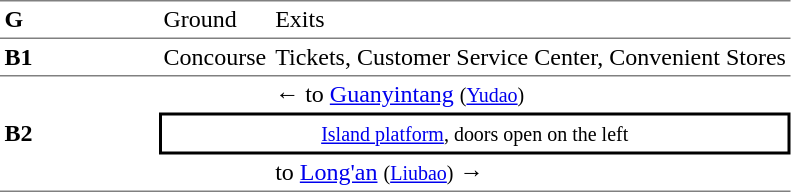<table cellspacing=0 cellpadding=3>
<tr>
<td style="border-top:solid 1px gray;border-bottom:solid 1px gray;" width=100><strong>G</strong></td>
<td style="border-top:solid 1px gray;border-bottom:solid 1px gray;">Ground</td>
<td style="border-top:solid 1px gray;border-bottom:solid 1px gray;">Exits</td>
</tr>
<tr>
<td style="border-bottom:solid 1px gray;"><strong>B1</strong></td>
<td style="border-bottom:solid 1px gray;">Concourse</td>
<td style="border-bottom:solid 1px gray;">Tickets, Customer Service Center, Convenient Stores</td>
</tr>
<tr>
<td rowspan="3" style="border-bottom:solid 1px gray;"><strong>B2</strong></td>
<td></td>
<td>←  to <a href='#'>Guanyintang</a> <small>(<a href='#'>Yudao</a>)</small></td>
</tr>
<tr>
<td style="border-right:solid 2px black;border-left:solid 2px black;border-top:solid 2px black;border-bottom:solid 2px black;text-align:center;" colspan=2><small><a href='#'>Island platform</a>, doors open on the left</small></td>
</tr>
<tr>
<td style="border-bottom:solid 1px gray;"></td>
<td style="border-bottom:solid 1px gray;">  to <a href='#'>Long'an</a> <small>(<a href='#'>Liubao</a>)</small> →</td>
</tr>
</table>
